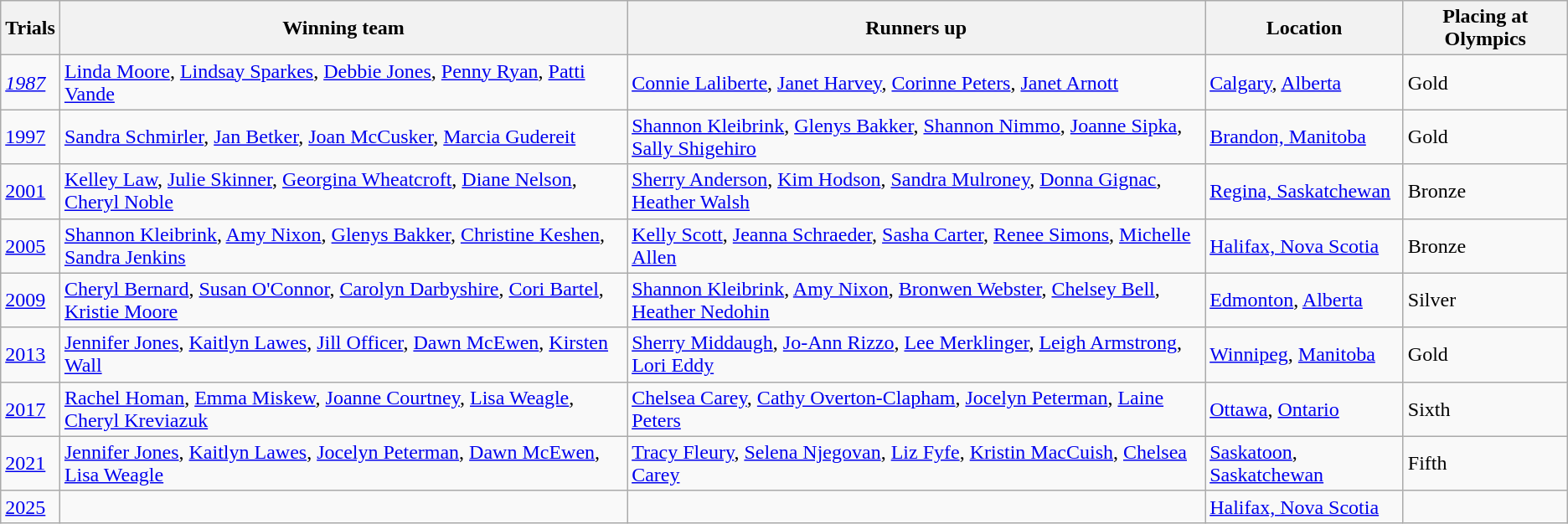<table class="wikitable">
<tr>
<th>Trials</th>
<th>Winning team</th>
<th>Runners up</th>
<th>Location</th>
<th>Placing at Olympics</th>
</tr>
<tr>
<td><em><a href='#'>1987</a></em></td>
<td> <a href='#'>Linda Moore</a>, <a href='#'>Lindsay Sparkes</a>, <a href='#'>Debbie Jones</a>, <a href='#'>Penny Ryan</a>, <a href='#'>Patti Vande</a></td>
<td> <a href='#'>Connie Laliberte</a>, <a href='#'>Janet Harvey</a>, <a href='#'>Corinne Peters</a>, <a href='#'>Janet Arnott</a></td>
<td><a href='#'>Calgary</a>, <a href='#'>Alberta</a></td>
<td> Gold</td>
</tr>
<tr>
<td><a href='#'>1997</a></td>
<td> <a href='#'>Sandra Schmirler</a>, <a href='#'>Jan Betker</a>, <a href='#'>Joan McCusker</a>, <a href='#'>Marcia Gudereit</a></td>
<td> <a href='#'>Shannon Kleibrink</a>, <a href='#'>Glenys Bakker</a>, <a href='#'>Shannon Nimmo</a>, <a href='#'>Joanne Sipka</a>, <a href='#'>Sally Shigehiro</a></td>
<td><a href='#'>Brandon, Manitoba</a></td>
<td> Gold</td>
</tr>
<tr>
<td><a href='#'>2001</a></td>
<td> <a href='#'>Kelley Law</a>, <a href='#'>Julie Skinner</a>, <a href='#'>Georgina Wheatcroft</a>, <a href='#'>Diane Nelson</a>, <a href='#'>Cheryl Noble</a></td>
<td> <a href='#'>Sherry Anderson</a>, <a href='#'>Kim Hodson</a>, <a href='#'>Sandra Mulroney</a>, <a href='#'>Donna Gignac</a>, <a href='#'>Heather Walsh</a></td>
<td><a href='#'>Regina, Saskatchewan</a></td>
<td> Bronze</td>
</tr>
<tr>
<td><a href='#'>2005</a></td>
<td> <a href='#'>Shannon Kleibrink</a>, <a href='#'>Amy Nixon</a>, <a href='#'>Glenys Bakker</a>, <a href='#'>Christine Keshen</a>, <a href='#'>Sandra Jenkins</a></td>
<td> <a href='#'>Kelly Scott</a>, <a href='#'>Jeanna Schraeder</a>, <a href='#'>Sasha Carter</a>, <a href='#'>Renee Simons</a>, <a href='#'>Michelle Allen</a></td>
<td><a href='#'>Halifax, Nova Scotia</a></td>
<td> Bronze</td>
</tr>
<tr>
<td><a href='#'>2009</a></td>
<td> <a href='#'>Cheryl Bernard</a>, <a href='#'>Susan O'Connor</a>, <a href='#'>Carolyn Darbyshire</a>, <a href='#'>Cori Bartel</a>, <a href='#'>Kristie Moore</a></td>
<td> <a href='#'>Shannon Kleibrink</a>, <a href='#'>Amy Nixon</a>, <a href='#'>Bronwen Webster</a>, <a href='#'>Chelsey Bell</a>, <a href='#'>Heather Nedohin</a></td>
<td><a href='#'>Edmonton</a>, <a href='#'>Alberta</a></td>
<td> Silver</td>
</tr>
<tr>
<td><a href='#'>2013</a></td>
<td> <a href='#'>Jennifer Jones</a>, <a href='#'>Kaitlyn Lawes</a>, <a href='#'>Jill Officer</a>, <a href='#'>Dawn McEwen</a>, <a href='#'>Kirsten Wall</a></td>
<td> <a href='#'>Sherry Middaugh</a>, <a href='#'>Jo-Ann Rizzo</a>, <a href='#'>Lee Merklinger</a>, <a href='#'>Leigh Armstrong</a>, <a href='#'>Lori Eddy</a></td>
<td><a href='#'>Winnipeg</a>, <a href='#'>Manitoba</a></td>
<td> Gold</td>
</tr>
<tr>
<td><a href='#'>2017</a></td>
<td> <a href='#'>Rachel Homan</a>, <a href='#'>Emma Miskew</a>, <a href='#'>Joanne Courtney</a>, <a href='#'>Lisa Weagle</a>, <a href='#'>Cheryl Kreviazuk</a></td>
<td> <a href='#'>Chelsea Carey</a>, <a href='#'>Cathy Overton-Clapham</a>, <a href='#'>Jocelyn Peterman</a>, <a href='#'>Laine Peters</a></td>
<td><a href='#'>Ottawa</a>, <a href='#'>Ontario</a></td>
<td>Sixth</td>
</tr>
<tr>
<td><a href='#'>2021</a></td>
<td> <a href='#'>Jennifer Jones</a>, <a href='#'>Kaitlyn Lawes</a>, <a href='#'>Jocelyn Peterman</a>, <a href='#'>Dawn McEwen</a>, <a href='#'>Lisa Weagle</a></td>
<td> <a href='#'>Tracy Fleury</a>, <a href='#'>Selena Njegovan</a>, <a href='#'>Liz Fyfe</a>, <a href='#'>Kristin MacCuish</a>, <a href='#'>Chelsea Carey</a></td>
<td><a href='#'>Saskatoon</a>, <a href='#'>Saskatchewan</a></td>
<td>Fifth</td>
</tr>
<tr>
<td><a href='#'>2025</a></td>
<td></td>
<td></td>
<td><a href='#'>Halifax, Nova Scotia</a></td>
<td></td>
</tr>
</table>
